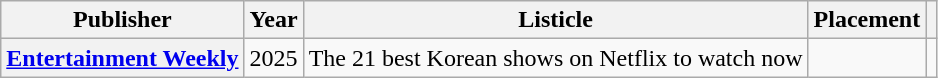<table class="wikitable plainrowheaders sortable">
<tr>
<th scope="col">Publisher</th>
<th scope="col">Year</th>
<th scope="col">Listicle</th>
<th scope="col">Placement</th>
<th scope="col" class="unsortable"></th>
</tr>
<tr>
<th scope="row"><a href='#'>Entertainment Weekly</a></th>
<td>2025</td>
<td>The 21 best Korean shows on Netflix to watch now</td>
<td></td>
<td></td>
</tr>
</table>
